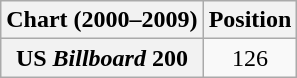<table class="wikitable plainrowheaders">
<tr>
<th>Chart (2000–2009)</th>
<th>Position</th>
</tr>
<tr>
<th scope="row">US <em>Billboard</em> 200</th>
<td style="text-align:center;">126</td>
</tr>
</table>
